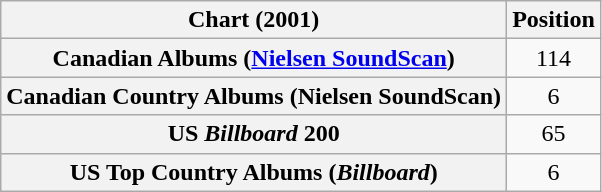<table class="wikitable sortable plainrowheaders" style="text-align:center">
<tr>
<th scope="col">Chart (2001)</th>
<th scope="col">Position</th>
</tr>
<tr>
<th scope="row">Canadian Albums (<a href='#'>Nielsen SoundScan</a>)</th>
<td>114</td>
</tr>
<tr>
<th scope="row">Canadian Country Albums (Nielsen SoundScan)</th>
<td>6</td>
</tr>
<tr>
<th scope="row">US <em>Billboard</em> 200</th>
<td>65</td>
</tr>
<tr>
<th scope="row">US Top Country Albums (<em>Billboard</em>)</th>
<td>6</td>
</tr>
</table>
